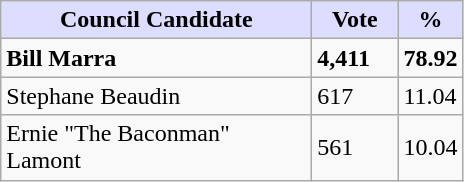<table class="wikitable sortable">
<tr>
<th style="background:#ddf; width:200px;">Council Candidate</th>
<th style="background:#ddf; width:50px;">Vote</th>
<th style="background:#ddf; width:30px;">%</th>
</tr>
<tr>
<td><strong>Bill Marra</strong></td>
<td><strong>4,411</strong></td>
<td><strong>78.92</strong></td>
</tr>
<tr>
<td>Stephane Beaudin</td>
<td>617</td>
<td>11.04</td>
</tr>
<tr>
<td>Ernie "The Baconman" Lamont</td>
<td>561</td>
<td>10.04</td>
</tr>
</table>
